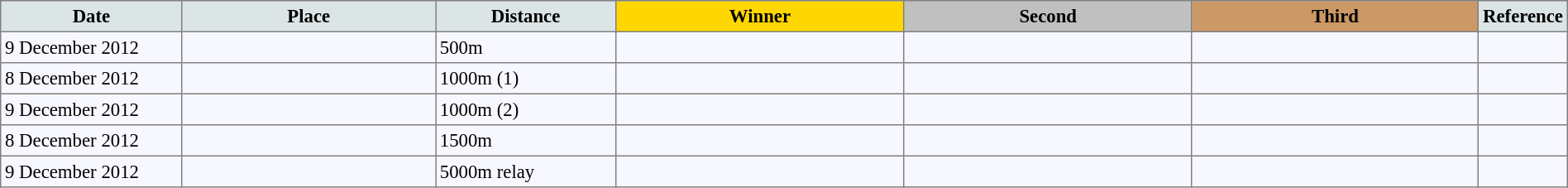<table bgcolor="#f7f8ff" cellpadding="3" cellspacing="0" border="1" style="font-size: 95%; border: gray solid 1px; border-collapse: collapse;">
<tr bgcolor="#CCCCCC">
<td align="center" bgcolor="#DCE5E5" width="150"><strong>Date</strong></td>
<td align="center" bgcolor="#DCE5E5" width="220"><strong>Place</strong></td>
<td align="center" bgcolor="#DCE5E5" width="150"><strong>Distance</strong></td>
<td align="center" bgcolor="gold" width="250"><strong>Winner</strong></td>
<td align="center" bgcolor="silver" width="250"><strong>Second</strong></td>
<td align="center" bgcolor="CC9966" width="250"><strong>Third</strong></td>
<td align="center" bgcolor="#DCE5E5" width="30"><strong>Reference</strong></td>
</tr>
<tr align="left">
<td>9 December 2012</td>
<td></td>
<td>500m</td>
<td></td>
<td></td>
<td></td>
<td></td>
</tr>
<tr align="left">
<td>8 December 2012</td>
<td></td>
<td>1000m (1)</td>
<td></td>
<td></td>
<td></td>
<td></td>
</tr>
<tr align="left">
<td>9 December 2012</td>
<td></td>
<td>1000m (2)</td>
<td></td>
<td></td>
<td></td>
<td></td>
</tr>
<tr align="left">
<td>8 December 2012</td>
<td></td>
<td>1500m</td>
<td></td>
<td></td>
<td></td>
<td></td>
</tr>
<tr align="left">
<td>9 December 2012</td>
<td></td>
<td>5000m relay</td>
<td></td>
<td></td>
<td></td>
<td></td>
</tr>
</table>
